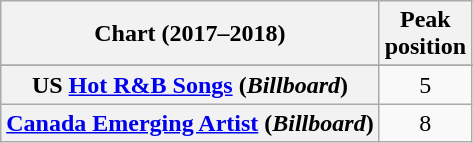<table class="wikitable sortable plainrowheaders" style="text-align:center">
<tr>
<th>Chart (2017–2018)</th>
<th>Peak<br>position</th>
</tr>
<tr>
</tr>
<tr>
</tr>
<tr>
</tr>
<tr>
<th scope="row">US <a href='#'>Hot R&B Songs</a> (<em>Billboard</em>)</th>
<td style="text-align:center;">5</td>
</tr>
<tr>
<th scope="row"><a href='#'>Canada Emerging Artist</a> (<em>Billboard</em>)</th>
<td style="text-align:center;">8</td>
</tr>
</table>
